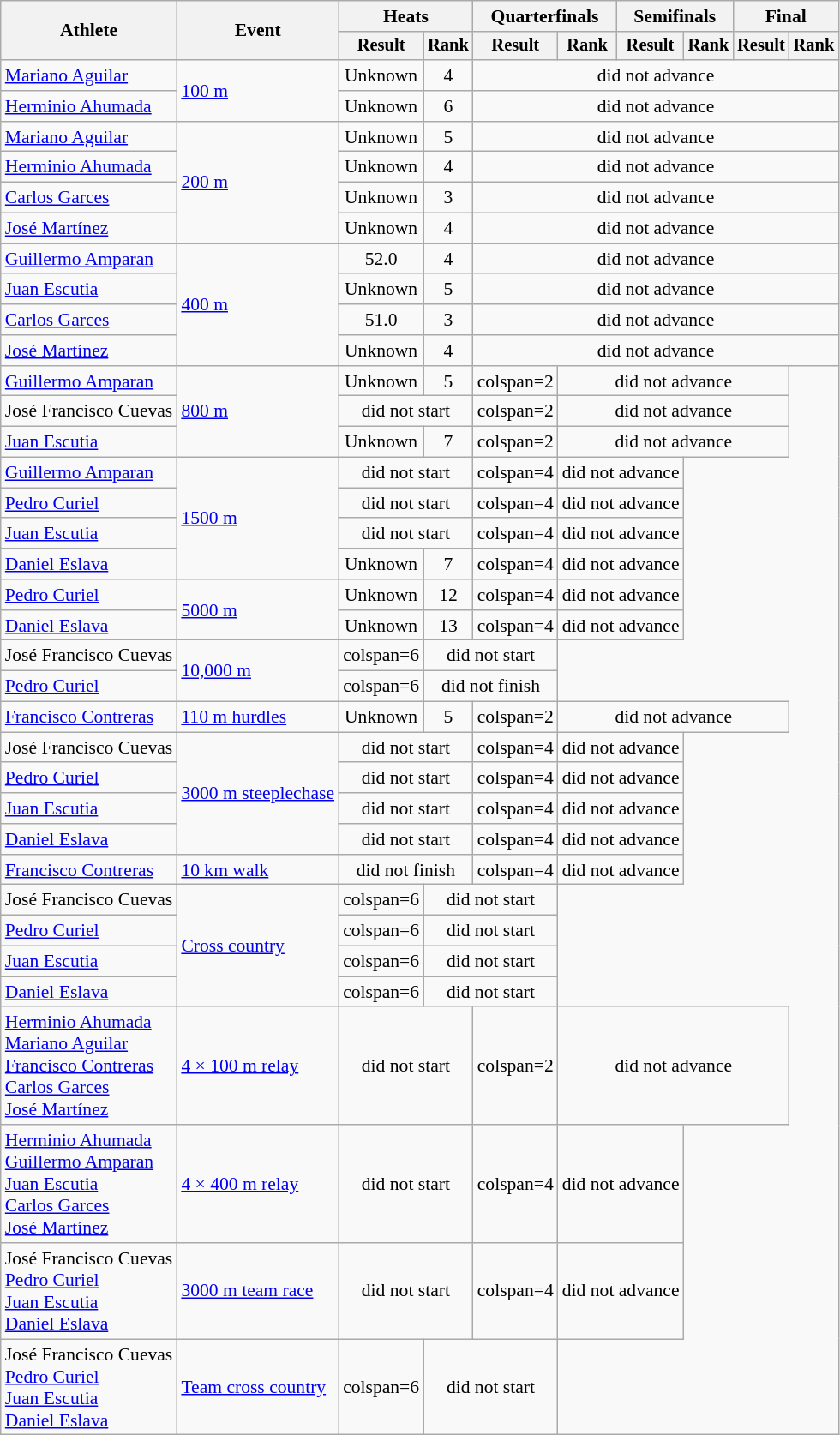<table class=wikitable style="font-size:90%">
<tr>
<th rowspan=2>Athlete</th>
<th rowspan=2>Event</th>
<th colspan=2>Heats</th>
<th colspan=2>Quarterfinals</th>
<th colspan=2>Semifinals</th>
<th colspan=2>Final</th>
</tr>
<tr style="font-size:95%">
<th>Result</th>
<th>Rank</th>
<th>Result</th>
<th>Rank</th>
<th>Result</th>
<th>Rank</th>
<th>Result</th>
<th>Rank</th>
</tr>
<tr align=center>
<td align=left><a href='#'>Mariano Aguilar</a></td>
<td align=left rowspan=2><a href='#'>100 m</a></td>
<td>Unknown</td>
<td>4</td>
<td colspan=6>did not advance</td>
</tr>
<tr align=center>
<td align=left><a href='#'>Herminio Ahumada</a></td>
<td>Unknown</td>
<td>6</td>
<td colspan=6>did not advance</td>
</tr>
<tr align=center>
<td align=left><a href='#'>Mariano Aguilar</a></td>
<td align=left rowspan=4><a href='#'>200 m</a></td>
<td>Unknown</td>
<td>5</td>
<td colspan=6>did not advance</td>
</tr>
<tr align=center>
<td align=left><a href='#'>Herminio Ahumada</a></td>
<td>Unknown</td>
<td>4</td>
<td colspan=6>did not advance</td>
</tr>
<tr align=center>
<td align=left><a href='#'>Carlos Garces</a></td>
<td>Unknown</td>
<td>3</td>
<td colspan=6>did not advance</td>
</tr>
<tr align=center>
<td align=left><a href='#'>José Martínez</a></td>
<td>Unknown</td>
<td>4</td>
<td colspan=6>did not advance</td>
</tr>
<tr align=center>
<td align=left><a href='#'>Guillermo Amparan</a></td>
<td align=left rowspan=4><a href='#'>400 m</a></td>
<td>52.0</td>
<td>4</td>
<td colspan=6>did not advance</td>
</tr>
<tr align=center>
<td align=left><a href='#'>Juan Escutia</a></td>
<td>Unknown</td>
<td>5</td>
<td colspan=6>did not advance</td>
</tr>
<tr align=center>
<td align=left><a href='#'>Carlos Garces</a></td>
<td>51.0</td>
<td>3</td>
<td colspan=6>did not advance</td>
</tr>
<tr align=center>
<td align=left><a href='#'>José Martínez</a></td>
<td>Unknown</td>
<td>4</td>
<td colspan=6>did not advance</td>
</tr>
<tr align=center>
<td align=left><a href='#'>Guillermo Amparan</a></td>
<td align=left rowspan=3><a href='#'>800 m</a></td>
<td>Unknown</td>
<td>5</td>
<td>colspan=2 </td>
<td colspan=4>did not advance</td>
</tr>
<tr align=center>
<td align=left>José Francisco Cuevas</td>
<td colspan=2>did not start</td>
<td>colspan=2 </td>
<td colspan=4>did not advance</td>
</tr>
<tr align=center>
<td align=left><a href='#'>Juan Escutia</a></td>
<td>Unknown</td>
<td>7</td>
<td>colspan=2 </td>
<td colspan=4>did not advance</td>
</tr>
<tr align=center>
<td align=left><a href='#'>Guillermo Amparan</a></td>
<td align=left rowspan=4><a href='#'>1500 m</a></td>
<td colspan=2>did not start</td>
<td>colspan=4 </td>
<td colspan=2>did not advance</td>
</tr>
<tr align=center>
<td align=left><a href='#'>Pedro Curiel</a></td>
<td colspan=2>did not start</td>
<td>colspan=4 </td>
<td colspan=2>did not advance</td>
</tr>
<tr align=center>
<td align=left><a href='#'>Juan Escutia</a></td>
<td colspan=2>did not start</td>
<td>colspan=4 </td>
<td colspan=2>did not advance</td>
</tr>
<tr align=center>
<td align=left><a href='#'>Daniel Eslava</a></td>
<td>Unknown</td>
<td>7</td>
<td>colspan=4 </td>
<td colspan=2>did not advance</td>
</tr>
<tr align=center>
<td align=left><a href='#'>Pedro Curiel</a></td>
<td align=left rowspan=2><a href='#'>5000 m</a></td>
<td>Unknown</td>
<td>12</td>
<td>colspan=4 </td>
<td colspan=2>did not advance</td>
</tr>
<tr align=center>
<td align=left><a href='#'>Daniel Eslava</a></td>
<td>Unknown</td>
<td>13</td>
<td>colspan=4 </td>
<td colspan=2>did not advance</td>
</tr>
<tr align=center>
<td align=left>José Francisco Cuevas</td>
<td align=left rowspan=2><a href='#'>10,000 m</a></td>
<td>colspan=6 </td>
<td colspan=2>did not start</td>
</tr>
<tr align=center>
<td align=left><a href='#'>Pedro Curiel</a></td>
<td>colspan=6 </td>
<td colspan=2>did not finish</td>
</tr>
<tr align=center>
<td align=left><a href='#'>Francisco Contreras</a></td>
<td align=left><a href='#'>110 m hurdles</a></td>
<td>Unknown</td>
<td>5</td>
<td>colspan=2 </td>
<td colspan=4>did not advance</td>
</tr>
<tr align=center>
<td align=left>José Francisco Cuevas</td>
<td align=left rowspan=4><a href='#'>3000 m steeplechase</a></td>
<td colspan=2>did not start</td>
<td>colspan=4 </td>
<td colspan=2>did not advance</td>
</tr>
<tr align=center>
<td align=left><a href='#'>Pedro Curiel</a></td>
<td colspan=2>did not start</td>
<td>colspan=4 </td>
<td colspan=2>did not advance</td>
</tr>
<tr align=center>
<td align=left><a href='#'>Juan Escutia</a></td>
<td colspan=2>did not start</td>
<td>colspan=4 </td>
<td colspan=2>did not advance</td>
</tr>
<tr align=center>
<td align=left><a href='#'>Daniel Eslava</a></td>
<td colspan=2>did not start</td>
<td>colspan=4 </td>
<td colspan=2>did not advance</td>
</tr>
<tr align=center>
<td align=left><a href='#'>Francisco Contreras</a></td>
<td align=left><a href='#'>10 km walk</a></td>
<td colspan=2>did not finish</td>
<td>colspan=4 </td>
<td colspan=2>did not advance</td>
</tr>
<tr align=center>
<td align=left>José Francisco Cuevas</td>
<td align=left rowspan=4><a href='#'>Cross country</a></td>
<td>colspan=6 </td>
<td colspan=2>did not start</td>
</tr>
<tr align=center>
<td align=left><a href='#'>Pedro Curiel</a></td>
<td>colspan=6 </td>
<td colspan=2>did not start</td>
</tr>
<tr align=center>
<td align=left><a href='#'>Juan Escutia</a></td>
<td>colspan=6 </td>
<td colspan=2>did not start</td>
</tr>
<tr align=center>
<td align=left><a href='#'>Daniel Eslava</a></td>
<td>colspan=6 </td>
<td colspan=2>did not start</td>
</tr>
<tr align=center>
<td align=left><a href='#'>Herminio Ahumada</a><br><a href='#'>Mariano Aguilar</a><br><a href='#'>Francisco Contreras</a><br><a href='#'>Carlos Garces</a><br><a href='#'>José Martínez</a></td>
<td align=left><a href='#'>4 × 100 m relay</a></td>
<td colspan=2>did not start</td>
<td>colspan=2 </td>
<td colspan=4>did not advance</td>
</tr>
<tr align=center>
<td align=left><a href='#'>Herminio Ahumada</a><br><a href='#'>Guillermo Amparan</a><br><a href='#'>Juan Escutia</a><br><a href='#'>Carlos Garces</a><br><a href='#'>José Martínez</a></td>
<td align=left><a href='#'>4 × 400 m relay</a></td>
<td colspan=2>did not start</td>
<td>colspan=4 </td>
<td colspan=2>did not advance</td>
</tr>
<tr align=center>
<td align=left>José Francisco Cuevas<br><a href='#'>Pedro Curiel</a><br><a href='#'>Juan Escutia</a><br><a href='#'>Daniel Eslava</a></td>
<td align=left><a href='#'>3000 m team race</a></td>
<td colspan=2>did not start</td>
<td>colspan=4 </td>
<td colspan=2>did not advance</td>
</tr>
<tr align=center>
<td align=left>José Francisco Cuevas<br><a href='#'>Pedro Curiel</a><br><a href='#'>Juan Escutia</a><br><a href='#'>Daniel Eslava</a></td>
<td align=left><a href='#'>Team cross country</a></td>
<td>colspan=6 </td>
<td colspan=2>did not start</td>
</tr>
</table>
